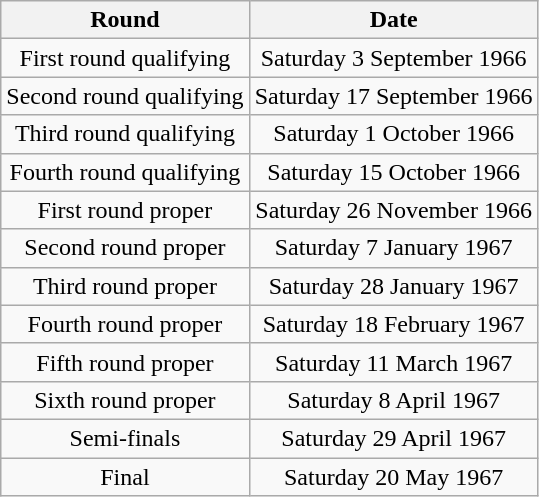<table class="wikitable" style="text-align: center">
<tr>
<th>Round</th>
<th>Date</th>
</tr>
<tr>
<td>First round qualifying</td>
<td>Saturday 3 September 1966</td>
</tr>
<tr>
<td>Second round qualifying</td>
<td>Saturday 17 September 1966</td>
</tr>
<tr>
<td>Third round qualifying</td>
<td>Saturday 1 October 1966</td>
</tr>
<tr>
<td>Fourth round qualifying</td>
<td>Saturday 15 October 1966</td>
</tr>
<tr>
<td>First round proper</td>
<td>Saturday 26 November 1966</td>
</tr>
<tr>
<td>Second round proper</td>
<td>Saturday 7 January 1967</td>
</tr>
<tr>
<td>Third round proper</td>
<td>Saturday 28 January 1967</td>
</tr>
<tr>
<td>Fourth round proper</td>
<td>Saturday 18 February 1967</td>
</tr>
<tr>
<td>Fifth round proper</td>
<td>Saturday 11 March 1967</td>
</tr>
<tr>
<td>Sixth round proper</td>
<td>Saturday 8 April 1967</td>
</tr>
<tr>
<td>Semi-finals</td>
<td>Saturday 29 April 1967</td>
</tr>
<tr>
<td>Final</td>
<td>Saturday 20 May 1967</td>
</tr>
</table>
